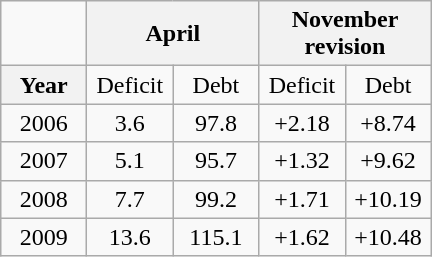<table class="wikitable" style="text-align:center">
<tr>
<td></td>
<th scope="col" colspan="2">April</th>
<th scope="col" colspan="2">November revision</th>
</tr>
<tr>
<th scope="col" style="width:50px;">Year</th>
<td style="width:50px;">Deficit</td>
<td style="width:50px;">Debt</td>
<td style="width:50px;">Deficit</td>
<td style="width:50px;">Debt</td>
</tr>
<tr>
<td>2006</td>
<td>3.6</td>
<td>97.8</td>
<td>+2.18</td>
<td>+8.74</td>
</tr>
<tr>
<td>2007</td>
<td>5.1</td>
<td>95.7</td>
<td>+1.32</td>
<td>+9.62</td>
</tr>
<tr>
<td>2008</td>
<td>7.7</td>
<td>99.2</td>
<td>+1.71</td>
<td>+10.19</td>
</tr>
<tr>
<td>2009</td>
<td>13.6</td>
<td>115.1</td>
<td>+1.62</td>
<td>+10.48</td>
</tr>
</table>
